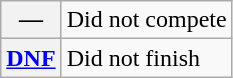<table class="wikitable">
<tr>
<th scope="row">—</th>
<td>Did not compete</td>
</tr>
<tr>
<th scope="row"><a href='#'>DNF</a></th>
<td>Did not finish</td>
</tr>
</table>
